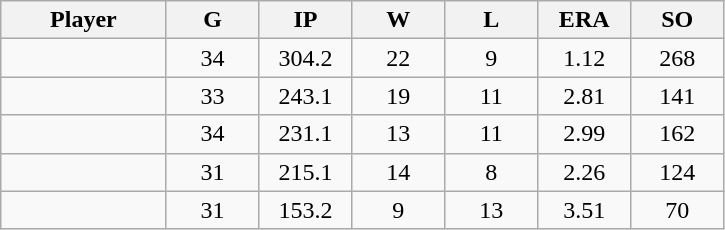<table class="wikitable sortable">
<tr>
<th bgcolor="#DDDDFF" width="16%">Player</th>
<th bgcolor="#DDDDFF" width="9%">G</th>
<th bgcolor="#DDDDFF" width="9%">IP</th>
<th bgcolor="#DDDDFF" width="9%">W</th>
<th bgcolor="#DDDDFF" width="9%">L</th>
<th bgcolor="#DDDDFF" width="9%">ERA</th>
<th bgcolor="#DDDDFF" width="9%">SO</th>
</tr>
<tr align="center">
<td></td>
<td>34</td>
<td>304.2</td>
<td>22</td>
<td>9</td>
<td>1.12</td>
<td>268</td>
</tr>
<tr align="center">
<td></td>
<td>33</td>
<td>243.1</td>
<td>19</td>
<td>11</td>
<td>2.81</td>
<td>141</td>
</tr>
<tr align="center">
<td></td>
<td>34</td>
<td>231.1</td>
<td>13</td>
<td>11</td>
<td>2.99</td>
<td>162</td>
</tr>
<tr align="center">
<td></td>
<td>31</td>
<td>215.1</td>
<td>14</td>
<td>8</td>
<td>2.26</td>
<td>124</td>
</tr>
<tr align="center">
<td></td>
<td>31</td>
<td>153.2</td>
<td>9</td>
<td>13</td>
<td>3.51</td>
<td>70</td>
</tr>
</table>
